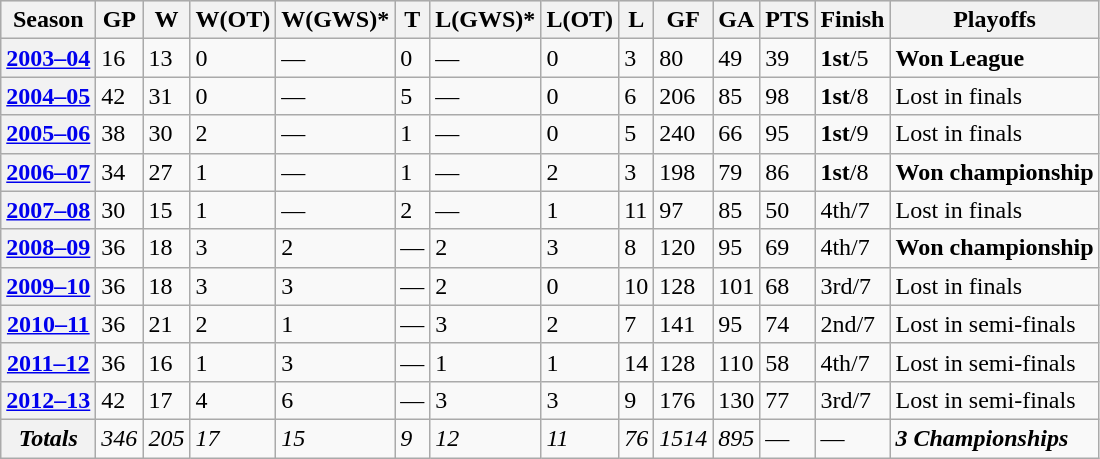<table class="wikitable">
<tr style="font-weight:bold; background-color:#dddddd;" |>
<th>Season</th>
<th>GP</th>
<th>W</th>
<th>W(OT)</th>
<th>W(GWS)*</th>
<th>T</th>
<th>L(GWS)*</th>
<th>L(OT)</th>
<th>L</th>
<th>GF</th>
<th>GA</th>
<th>PTS</th>
<th>Finish</th>
<th>Playoffs</th>
</tr>
<tr>
<th><a href='#'>2003–04</a></th>
<td>16</td>
<td>13</td>
<td>0</td>
<td>—</td>
<td>0</td>
<td>—</td>
<td>0</td>
<td>3</td>
<td>80</td>
<td>49</td>
<td>39</td>
<td><strong>1st</strong>/5</td>
<td><strong>Won League</strong></td>
</tr>
<tr>
<th><a href='#'>2004–05</a></th>
<td>42</td>
<td>31</td>
<td>0</td>
<td>—</td>
<td>5</td>
<td>—</td>
<td>0</td>
<td>6</td>
<td>206</td>
<td>85</td>
<td>98</td>
<td><strong>1st</strong>/8</td>
<td>Lost in finals</td>
</tr>
<tr>
<th><a href='#'>2005–06</a></th>
<td>38</td>
<td>30</td>
<td>2</td>
<td>—</td>
<td>1</td>
<td>—</td>
<td>0</td>
<td>5</td>
<td>240</td>
<td>66</td>
<td>95</td>
<td><strong>1st</strong>/9</td>
<td>Lost in finals</td>
</tr>
<tr>
<th><a href='#'>2006–07</a></th>
<td>34</td>
<td>27</td>
<td>1</td>
<td>—</td>
<td>1</td>
<td>—</td>
<td>2</td>
<td>3</td>
<td>198</td>
<td>79</td>
<td>86</td>
<td><strong>1st</strong>/8</td>
<td><strong>Won championship</strong></td>
</tr>
<tr>
<th><a href='#'>2007–08</a></th>
<td>30</td>
<td>15</td>
<td>1</td>
<td>—</td>
<td>2</td>
<td>—</td>
<td>1</td>
<td>11</td>
<td>97</td>
<td>85</td>
<td>50</td>
<td>4th/7</td>
<td>Lost in finals</td>
</tr>
<tr>
<th><a href='#'>2008–09</a></th>
<td>36</td>
<td>18</td>
<td>3</td>
<td>2</td>
<td>—</td>
<td>2</td>
<td>3</td>
<td>8</td>
<td>120</td>
<td>95</td>
<td>69</td>
<td>4th/7</td>
<td><strong>Won championship</strong></td>
</tr>
<tr>
<th><a href='#'>2009–10</a></th>
<td>36</td>
<td>18</td>
<td>3</td>
<td>3</td>
<td>—</td>
<td>2</td>
<td>0</td>
<td>10</td>
<td>128</td>
<td>101</td>
<td>68</td>
<td>3rd/7</td>
<td>Lost in finals</td>
</tr>
<tr>
<th><a href='#'>2010–11</a></th>
<td>36</td>
<td>21</td>
<td>2</td>
<td>1</td>
<td>—</td>
<td>3</td>
<td>2</td>
<td>7</td>
<td>141</td>
<td>95</td>
<td>74</td>
<td>2nd/7</td>
<td>Lost in semi-finals</td>
</tr>
<tr>
<th><a href='#'>2011–12</a></th>
<td>36</td>
<td>16</td>
<td>1</td>
<td>3</td>
<td>—</td>
<td>1</td>
<td>1</td>
<td>14</td>
<td>128</td>
<td>110</td>
<td>58</td>
<td>4th/7</td>
<td>Lost in semi-finals</td>
</tr>
<tr>
<th><a href='#'>2012–13</a></th>
<td>42</td>
<td>17</td>
<td>4</td>
<td>6</td>
<td>—</td>
<td>3</td>
<td>3</td>
<td>9</td>
<td>176</td>
<td>130</td>
<td>77</td>
<td>3rd/7</td>
<td>Lost in semi-finals</td>
</tr>
<tr>
<th><em>Totals</em></th>
<td><em>346</em></td>
<td><em>205</em></td>
<td><em>17</em></td>
<td><em>15</em></td>
<td><em>9</em></td>
<td><em>12</em></td>
<td><em>11</em></td>
<td><em>76</em></td>
<td><em>1514</em></td>
<td><em>895</em></td>
<td>—</td>
<td>—</td>
<td><strong><em>3 Championships</em></strong></td>
</tr>
</table>
